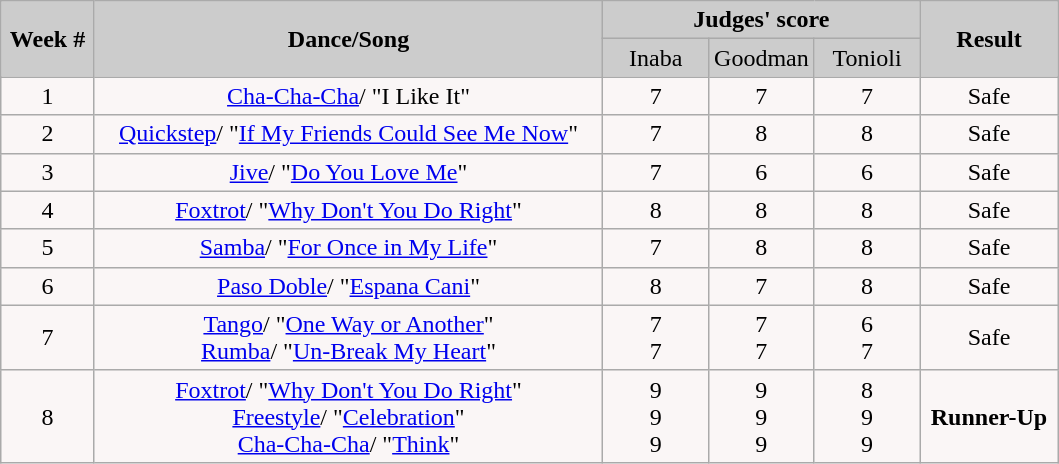<table class="wikitable" style="float:left;">
<tr style="text-align:center; background:#ccc;">
<td rowspan="2"><strong>Week #</strong></td>
<td rowspan="2"><strong>Dance/Song</strong></td>
<td colspan="3"><strong>Judges' score</strong></td>
<td rowspan="2"><strong>Result</strong></td>
</tr>
<tr style="text-align:center; background:#ccc;">
<td style="width:10%; ">Inaba</td>
<td style="width:10%; ">Goodman</td>
<td style="width:10%; ">Tonioli</td>
</tr>
<tr>
<td style="text-align:center; background:#faf6f6;">1</td>
<td style="text-align:center; background:#faf6f6;"><a href='#'>Cha-Cha-Cha</a>/ "I Like It"</td>
<td style="text-align:center; background:#faf6f6;">7</td>
<td style="text-align:center; background:#faf6f6;">7</td>
<td style="text-align:center; background:#faf6f6;">7</td>
<td style="text-align:center; background:#faf6f6;">Safe</td>
</tr>
<tr>
<td style="text-align:center; background:#faf6f6;">2</td>
<td style="text-align:center; background:#faf6f6;"><a href='#'>Quickstep</a>/ "<a href='#'>If My Friends Could See Me Now</a>"</td>
<td style="text-align:center; background:#faf6f6;">7</td>
<td style="text-align:center; background:#faf6f6;">8</td>
<td style="text-align:center; background:#faf6f6;">8</td>
<td style="text-align:center; background:#faf6f6;">Safe</td>
</tr>
<tr>
<td style="text-align:center; background:#faf6f6;">3</td>
<td style="text-align:center; background:#faf6f6;"><a href='#'>Jive</a>/ "<a href='#'>Do You Love Me</a>"</td>
<td style="text-align:center; background:#faf6f6;">7</td>
<td style="text-align:center; background:#faf6f6;">6</td>
<td style="text-align:center; background:#faf6f6;">6</td>
<td style="text-align:center; background:#faf6f6;">Safe</td>
</tr>
<tr>
<td style="text-align:center; background:#faf6f6;">4</td>
<td style="text-align:center; background:#faf6f6;"><a href='#'>Foxtrot</a>/ "<a href='#'>Why Don't You Do Right</a>"</td>
<td style="text-align:center; background:#faf6f6;">8</td>
<td style="text-align:center; background:#faf6f6;">8</td>
<td style="text-align:center; background:#faf6f6;">8</td>
<td style="text-align:center; background:#faf6f6;">Safe</td>
</tr>
<tr>
<td style="text-align:center; background:#faf6f6;">5</td>
<td style="text-align:center; background:#faf6f6;"><a href='#'>Samba</a>/ "<a href='#'>For Once in My Life</a>"</td>
<td style="text-align:center; background:#faf6f6;">7</td>
<td style="text-align:center; background:#faf6f6;">8</td>
<td style="text-align:center; background:#faf6f6;">8</td>
<td style="text-align:center; background:#faf6f6;">Safe</td>
</tr>
<tr>
<td style="text-align:center; background:#faf6f6;">6</td>
<td style="text-align:center; background:#faf6f6;"><a href='#'>Paso Doble</a>/ "<a href='#'>Espana Cani</a>"</td>
<td style="text-align:center; background:#faf6f6;">8</td>
<td style="text-align:center; background:#faf6f6;">7</td>
<td style="text-align:center; background:#faf6f6;">8</td>
<td style="text-align:center; background:#faf6f6;">Safe</td>
</tr>
<tr>
<td style="text-align:center; background:#faf6f6;">7</td>
<td style="text-align:center; background:#faf6f6;"><a href='#'>Tango</a>/ "<a href='#'>One Way or Another</a>" <br> <a href='#'>Rumba</a>/ "<a href='#'>Un-Break My Heart</a>"</td>
<td style="text-align:center; background:#faf6f6;">7 <br> 7</td>
<td style="text-align:center; background:#faf6f6;">7 <br> 7</td>
<td style="text-align:center; background:#faf6f6;">6 <br> 7</td>
<td style="text-align:center; background:#faf6f6;">Safe</td>
</tr>
<tr>
<td style="text-align:center; background:#faf6f6;">8</td>
<td style="text-align:center; background:#faf6f6;"><a href='#'>Foxtrot</a>/ "<a href='#'>Why Don't You Do Right</a>" <br> <a href='#'>Freestyle</a>/ "<a href='#'>Celebration</a>" <br> <a href='#'>Cha-Cha-Cha</a>/ "<a href='#'>Think</a>"</td>
<td style="text-align:center; background:#faf6f6;">9 <br> 9 <br> 9</td>
<td style="text-align:center; background:#faf6f6;">9 <br> 9 <br> 9</td>
<td style="text-align:center; background:#faf6f6;">8 <br> 9 <br> 9</td>
<td style="text-align:center; background:#faf6f6;"><strong>Runner-Up</strong></td>
</tr>
</table>
